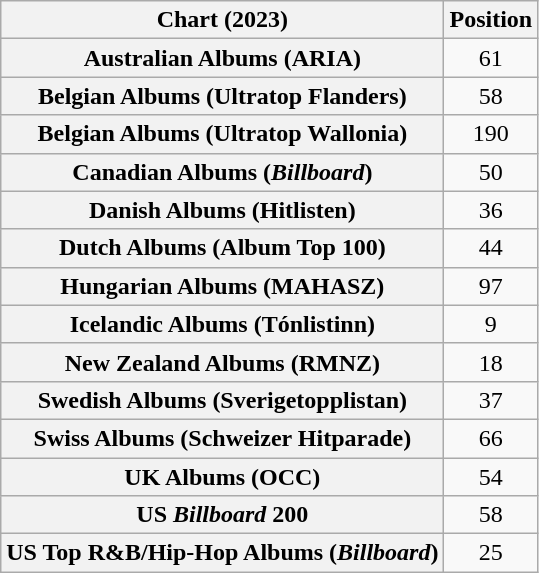<table class="wikitable plainrowheaders sortable" style="text-align:center">
<tr>
<th scope="col">Chart (2023)</th>
<th scope="col">Position</th>
</tr>
<tr>
<th scope="row">Australian Albums (ARIA)</th>
<td>61</td>
</tr>
<tr>
<th scope="row">Belgian Albums (Ultratop Flanders)</th>
<td>58</td>
</tr>
<tr>
<th scope="row">Belgian Albums (Ultratop Wallonia)</th>
<td>190</td>
</tr>
<tr>
<th scope="row">Canadian Albums (<em>Billboard</em>)</th>
<td>50</td>
</tr>
<tr>
<th scope="row">Danish Albums (Hitlisten)</th>
<td>36</td>
</tr>
<tr>
<th scope="row">Dutch Albums (Album Top 100)</th>
<td>44</td>
</tr>
<tr>
<th scope="row">Hungarian Albums (MAHASZ)</th>
<td>97</td>
</tr>
<tr>
<th scope="row">Icelandic Albums (Tónlistinn)</th>
<td>9</td>
</tr>
<tr>
<th scope="row">New Zealand Albums (RMNZ)</th>
<td>18</td>
</tr>
<tr>
<th scope="row">Swedish Albums (Sverigetopplistan)</th>
<td>37</td>
</tr>
<tr>
<th scope="row">Swiss Albums (Schweizer Hitparade)</th>
<td>66</td>
</tr>
<tr>
<th scope="row">UK Albums (OCC)</th>
<td>54</td>
</tr>
<tr>
<th scope="row">US <em>Billboard</em> 200</th>
<td>58</td>
</tr>
<tr>
<th scope="row">US Top R&B/Hip-Hop Albums (<em>Billboard</em>)</th>
<td>25</td>
</tr>
</table>
